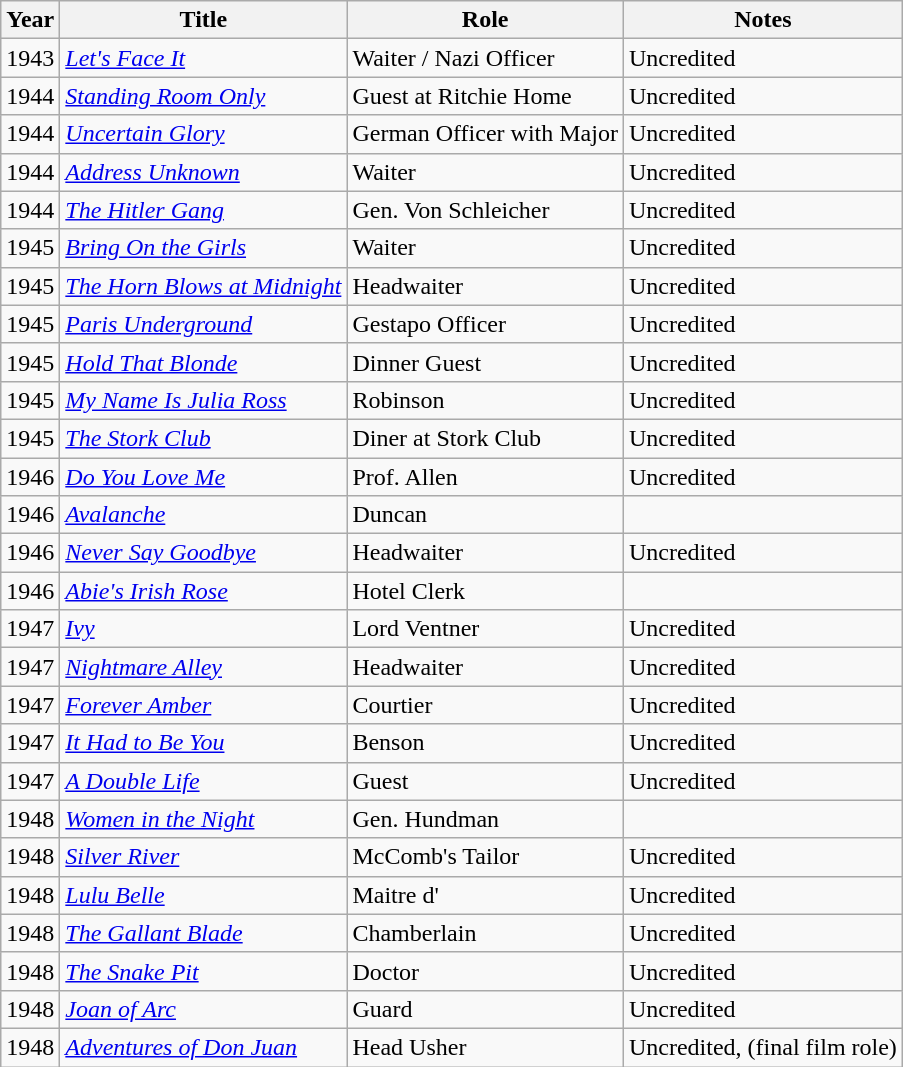<table class="wikitable">
<tr>
<th>Year</th>
<th>Title</th>
<th>Role</th>
<th>Notes</th>
</tr>
<tr>
<td>1943</td>
<td><em><a href='#'>Let's Face It</a></em></td>
<td>Waiter / Nazi Officer</td>
<td>Uncredited</td>
</tr>
<tr>
<td>1944</td>
<td><em><a href='#'>Standing Room Only</a></em></td>
<td>Guest at Ritchie Home</td>
<td>Uncredited</td>
</tr>
<tr>
<td>1944</td>
<td><em><a href='#'>Uncertain Glory</a></em></td>
<td>German Officer with Major</td>
<td>Uncredited</td>
</tr>
<tr>
<td>1944</td>
<td><em><a href='#'>Address Unknown</a></em></td>
<td>Waiter</td>
<td>Uncredited</td>
</tr>
<tr>
<td>1944</td>
<td><em><a href='#'>The Hitler Gang</a></em></td>
<td>Gen. Von Schleicher</td>
<td>Uncredited</td>
</tr>
<tr>
<td>1945</td>
<td><em><a href='#'>Bring On the Girls</a></em></td>
<td>Waiter</td>
<td>Uncredited</td>
</tr>
<tr>
<td>1945</td>
<td><em><a href='#'>The Horn Blows at Midnight</a></em></td>
<td>Headwaiter</td>
<td>Uncredited</td>
</tr>
<tr>
<td>1945</td>
<td><em><a href='#'>Paris Underground</a></em></td>
<td>Gestapo Officer</td>
<td>Uncredited</td>
</tr>
<tr>
<td>1945</td>
<td><em><a href='#'>Hold That Blonde</a></em></td>
<td>Dinner Guest</td>
<td>Uncredited</td>
</tr>
<tr>
<td>1945</td>
<td><em><a href='#'>My Name Is Julia Ross</a></em></td>
<td>Robinson</td>
<td>Uncredited</td>
</tr>
<tr>
<td>1945</td>
<td><em><a href='#'>The Stork Club</a></em></td>
<td>Diner at Stork Club</td>
<td>Uncredited</td>
</tr>
<tr>
<td>1946</td>
<td><em><a href='#'>Do You Love Me</a></em></td>
<td>Prof. Allen</td>
<td>Uncredited</td>
</tr>
<tr>
<td>1946</td>
<td><em><a href='#'>Avalanche</a></em></td>
<td>Duncan</td>
<td></td>
</tr>
<tr>
<td>1946</td>
<td><em><a href='#'>Never Say Goodbye</a></em></td>
<td>Headwaiter</td>
<td>Uncredited</td>
</tr>
<tr>
<td>1946</td>
<td><em><a href='#'>Abie's Irish Rose</a></em></td>
<td>Hotel Clerk</td>
<td></td>
</tr>
<tr>
<td>1947</td>
<td><em><a href='#'>Ivy</a></em></td>
<td>Lord Ventner</td>
<td>Uncredited</td>
</tr>
<tr>
<td>1947</td>
<td><em><a href='#'>Nightmare Alley</a></em></td>
<td>Headwaiter</td>
<td>Uncredited</td>
</tr>
<tr>
<td>1947</td>
<td><em><a href='#'>Forever Amber</a></em></td>
<td>Courtier</td>
<td>Uncredited</td>
</tr>
<tr>
<td>1947</td>
<td><em><a href='#'>It Had to Be You</a></em></td>
<td>Benson</td>
<td>Uncredited</td>
</tr>
<tr>
<td>1947</td>
<td><em><a href='#'>A Double Life</a></em></td>
<td>Guest</td>
<td>Uncredited</td>
</tr>
<tr>
<td>1948</td>
<td><em><a href='#'>Women in the Night</a></em></td>
<td>Gen. Hundman</td>
<td></td>
</tr>
<tr>
<td>1948</td>
<td><em><a href='#'>Silver River</a></em></td>
<td>McComb's Tailor</td>
<td>Uncredited</td>
</tr>
<tr>
<td>1948</td>
<td><em><a href='#'>Lulu Belle</a></em></td>
<td>Maitre d'</td>
<td>Uncredited</td>
</tr>
<tr>
<td>1948</td>
<td><em><a href='#'>The Gallant Blade</a></em></td>
<td>Chamberlain</td>
<td>Uncredited</td>
</tr>
<tr>
<td>1948</td>
<td><em><a href='#'>The Snake Pit</a></em></td>
<td>Doctor</td>
<td>Uncredited</td>
</tr>
<tr>
<td>1948</td>
<td><em><a href='#'>Joan of Arc</a></em></td>
<td>Guard</td>
<td>Uncredited</td>
</tr>
<tr>
<td>1948</td>
<td><em><a href='#'>Adventures of Don Juan</a></em></td>
<td>Head Usher</td>
<td>Uncredited, (final film role)</td>
</tr>
</table>
